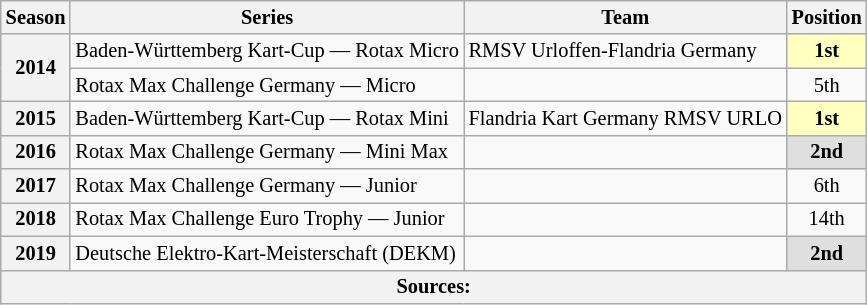<table class="wikitable" style="font-size: 85%; text-align:center">
<tr>
<th>Season</th>
<th>Series</th>
<th>Team</th>
<th>Position</th>
</tr>
<tr>
<th rowspan="2">2014</th>
<td align="left">Baden-Württemberg Kart-Cup — Rotax Micro</td>
<td align="left">RMSV Urloffen-Flandria Germany</td>
<td style="background:#FFFFBF;"><strong>1st</strong></td>
</tr>
<tr>
<td align="left">Rotax Max Challenge Germany — Micro</td>
<td align="left"></td>
<td>5th</td>
</tr>
<tr>
<th>2015</th>
<td align="left">Baden-Württemberg Kart-Cup — Rotax Mini</td>
<td align="left">Flandria Kart Germany RMSV URLO</td>
<td style="background:#FFFFBF;"><strong>1st</strong></td>
</tr>
<tr>
<th>2016</th>
<td align="left">Rotax Max Challenge Germany — Mini Max</td>
<td align="left"></td>
<td style="background:#DFDFDF;"><strong>2nd</strong></td>
</tr>
<tr>
<th>2017</th>
<td align="left">Rotax Max Challenge Germany — Junior</td>
<td></td>
<td>6th</td>
</tr>
<tr>
<th>2018</th>
<td align="left">Rotax Max Challenge Euro Trophy — Junior</td>
<td align="left"></td>
<td>14th</td>
</tr>
<tr>
<th>2019</th>
<td align="left">Deutsche Elektro-Kart-Meisterschaft (DEKM)</td>
<td align="left"></td>
<td style="background:#DFDFDF;"><strong>2nd</strong></td>
</tr>
<tr>
<th colspan="4">Sources:</th>
</tr>
</table>
